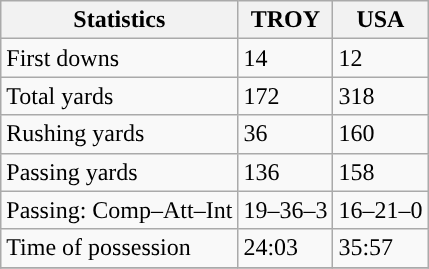<table class="wikitable" style="float: left;">
<tr>
<th>Statistics</th>
<th>TROY</th>
<th>USA</th>
</tr>
<tr>
<td>First downs</td>
<td>14</td>
<td>12</td>
</tr>
<tr>
<td>Total yards</td>
<td>172</td>
<td>318</td>
</tr>
<tr>
<td>Rushing yards</td>
<td>36</td>
<td>160</td>
</tr>
<tr>
<td>Passing yards</td>
<td>136</td>
<td>158</td>
</tr>
<tr>
<td>Passing: Comp–Att–Int</td>
<td>19–36–3</td>
<td>16–21–0</td>
</tr>
<tr>
<td>Time of possession</td>
<td>24:03</td>
<td>35:57</td>
</tr>
<tr>
</tr>
</table>
